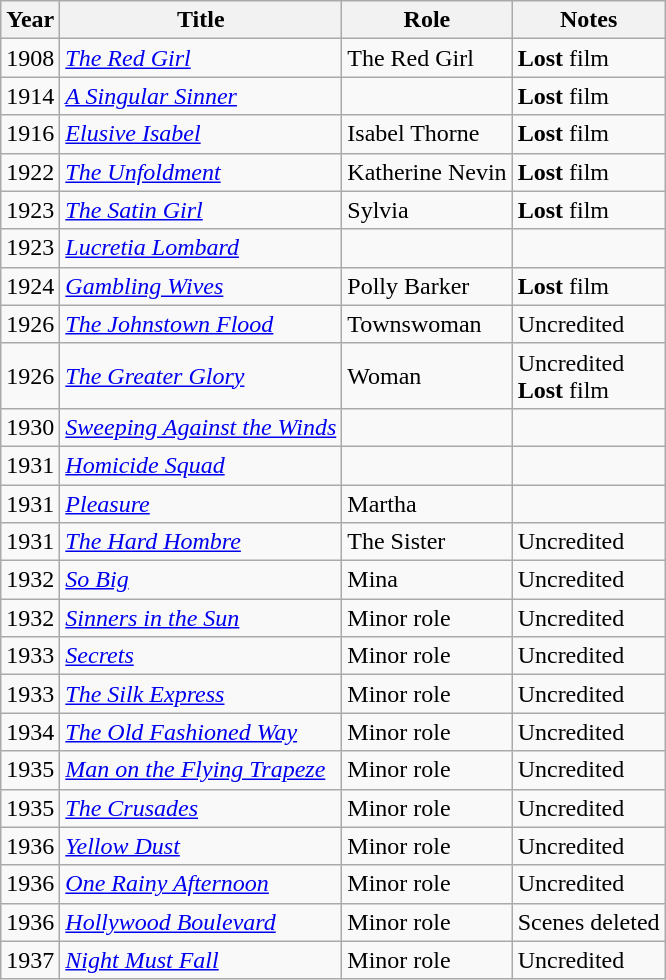<table class="wikitable sortable">
<tr>
<th>Year</th>
<th>Title</th>
<th>Role</th>
<th class="unsortable">Notes</th>
</tr>
<tr>
<td>1908</td>
<td data-sort-value="Red Girl, The"><em><a href='#'>The Red Girl</a></em></td>
<td>The Red Girl</td>
<td><strong>Lost</strong> film</td>
</tr>
<tr>
<td>1914</td>
<td data-sort-value="Singular Sinner, A"><em><a href='#'>A Singular Sinner</a></em></td>
<td></td>
<td><strong>Lost</strong> film</td>
</tr>
<tr>
<td>1916</td>
<td><em><a href='#'>Elusive Isabel</a></em></td>
<td>Isabel Thorne</td>
<td><strong>Lost</strong> film</td>
</tr>
<tr>
<td>1922</td>
<td data-sort-value="Unfoldment, The"><em><a href='#'>The Unfoldment</a></em></td>
<td>Katherine Nevin</td>
<td><strong>Lost</strong> film</td>
</tr>
<tr>
<td>1923</td>
<td data-sort-value="Satin Girl, The"><em><a href='#'>The Satin Girl</a></em></td>
<td>Sylvia</td>
<td><strong>Lost</strong> film</td>
</tr>
<tr>
<td>1923</td>
<td><em><a href='#'>Lucretia Lombard</a></em></td>
<td></td>
<td></td>
</tr>
<tr>
<td>1924</td>
<td><em><a href='#'>Gambling Wives</a></em></td>
<td>Polly Barker</td>
<td><strong>Lost</strong> film</td>
</tr>
<tr>
<td>1926</td>
<td data-sort-value="Johnstown Flood, The"><em><a href='#'>The Johnstown Flood</a></em></td>
<td>Townswoman</td>
<td>Uncredited</td>
</tr>
<tr>
<td>1926</td>
<td data-sort-value="Greater Glory, The"><em><a href='#'>The Greater Glory</a></em></td>
<td>Woman</td>
<td>Uncredited <br> <strong>Lost</strong> film</td>
</tr>
<tr>
<td>1930</td>
<td><em><a href='#'>Sweeping Against the Winds</a></em></td>
<td></td>
<td></td>
</tr>
<tr>
<td>1931</td>
<td><em><a href='#'>Homicide Squad</a></em></td>
<td></td>
<td></td>
</tr>
<tr>
<td>1931</td>
<td><em><a href='#'>Pleasure</a></em></td>
<td>Martha</td>
<td></td>
</tr>
<tr>
<td>1931</td>
<td data-sort-value="Hard Hombre, The"><em><a href='#'>The Hard Hombre</a></em></td>
<td>The Sister</td>
<td>Uncredited</td>
</tr>
<tr>
<td>1932</td>
<td><em><a href='#'>So Big</a></em></td>
<td>Mina</td>
<td>Uncredited</td>
</tr>
<tr>
<td>1932</td>
<td><em><a href='#'>Sinners in the Sun</a></em></td>
<td>Minor role</td>
<td>Uncredited</td>
</tr>
<tr>
<td>1933</td>
<td><em><a href='#'>Secrets</a></em></td>
<td>Minor role</td>
<td>Uncredited</td>
</tr>
<tr>
<td>1933</td>
<td data-sort-value="Silk Express, The"><em><a href='#'>The Silk Express</a></em></td>
<td>Minor role</td>
<td>Uncredited</td>
</tr>
<tr>
<td>1934</td>
<td data-sort-value="Old Fashioned Way, The"><em><a href='#'>The Old Fashioned Way</a></em></td>
<td>Minor role</td>
<td>Uncredited</td>
</tr>
<tr>
<td>1935</td>
<td><em><a href='#'>Man on the Flying Trapeze</a></em></td>
<td>Minor role</td>
<td>Uncredited</td>
</tr>
<tr>
<td>1935</td>
<td data-sort-value="Crusades, The"><em><a href='#'>The Crusades</a></em></td>
<td>Minor role</td>
<td>Uncredited</td>
</tr>
<tr>
<td>1936</td>
<td><em><a href='#'>Yellow Dust</a></em></td>
<td>Minor role</td>
<td>Uncredited</td>
</tr>
<tr>
<td>1936</td>
<td><em><a href='#'>One Rainy Afternoon</a></em></td>
<td>Minor role</td>
<td>Uncredited</td>
</tr>
<tr>
<td>1936</td>
<td><em><a href='#'>Hollywood Boulevard</a></em></td>
<td>Minor role</td>
<td>Scenes deleted</td>
</tr>
<tr>
<td>1937</td>
<td><em><a href='#'>Night Must Fall</a></em></td>
<td>Minor role</td>
<td>Uncredited</td>
</tr>
</table>
